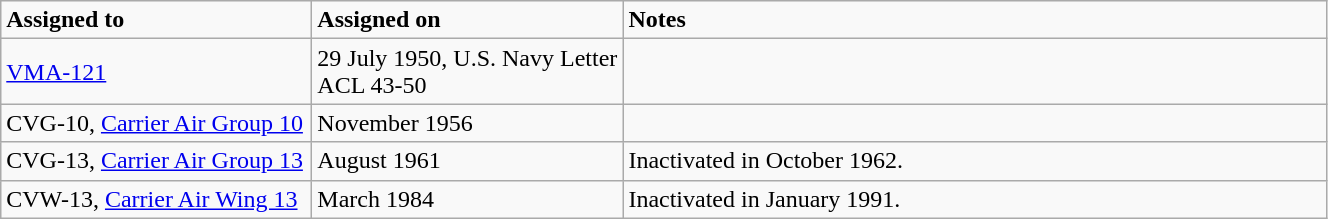<table class="wikitable" style="width: 70%;">
<tr>
<td style="width: 200px;"><strong>Assigned to</strong></td>
<td style="width: 200px;"><strong>Assigned on</strong></td>
<td><strong>Notes</strong></td>
</tr>
<tr>
<td><a href='#'>VMA-121</a></td>
<td>29 July 1950, U.S. Navy Letter ACL 43-50</td>
<td></td>
</tr>
<tr>
<td>CVG-10, <a href='#'>Carrier Air Group 10</a></td>
<td>November 1956</td>
<td></td>
</tr>
<tr>
<td>CVG-13, <a href='#'>Carrier Air Group 13</a></td>
<td>August 1961</td>
<td>Inactivated in October 1962.</td>
</tr>
<tr>
<td>CVW-13, <a href='#'>Carrier Air Wing 13</a></td>
<td>March 1984</td>
<td>Inactivated in January 1991.</td>
</tr>
</table>
